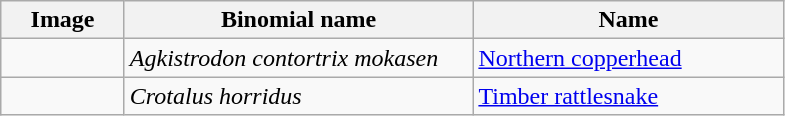<table class="wikitable">
<tr>
<th width="75">Image</th>
<th width="225">Binomial name</th>
<th width="200">Name</th>
</tr>
<tr>
<td></td>
<td><em>Agkistrodon contortrix mokasen</em></td>
<td><a href='#'>Northern copperhead</a></td>
</tr>
<tr>
<td></td>
<td><em>Crotalus horridus</em></td>
<td><a href='#'>Timber rattlesnake</a></td>
</tr>
</table>
